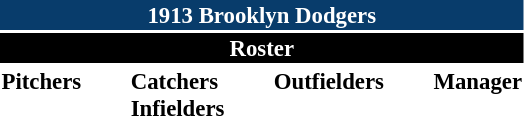<table class="toccolours" style="font-size: 95%;">
<tr>
<th colspan="10" style="background-color: #083c6b; color: white; text-align: center;">1913 Brooklyn Dodgers</th>
</tr>
<tr>
<td colspan="10" style="background-color: black; color: white; text-align: center;"><strong>Roster</strong></td>
</tr>
<tr>
<td valign="top"><strong>Pitchers</strong><br>











</td>
<td width="25px"></td>
<td valign="top"><strong>Catchers</strong><br>





<strong>Infielders</strong>





</td>
<td width="25px"></td>
<td valign="top"><strong>Outfielders</strong><br>






</td>
<td width="25px"></td>
<td valign="top"><strong>Manager</strong><br></td>
</tr>
</table>
